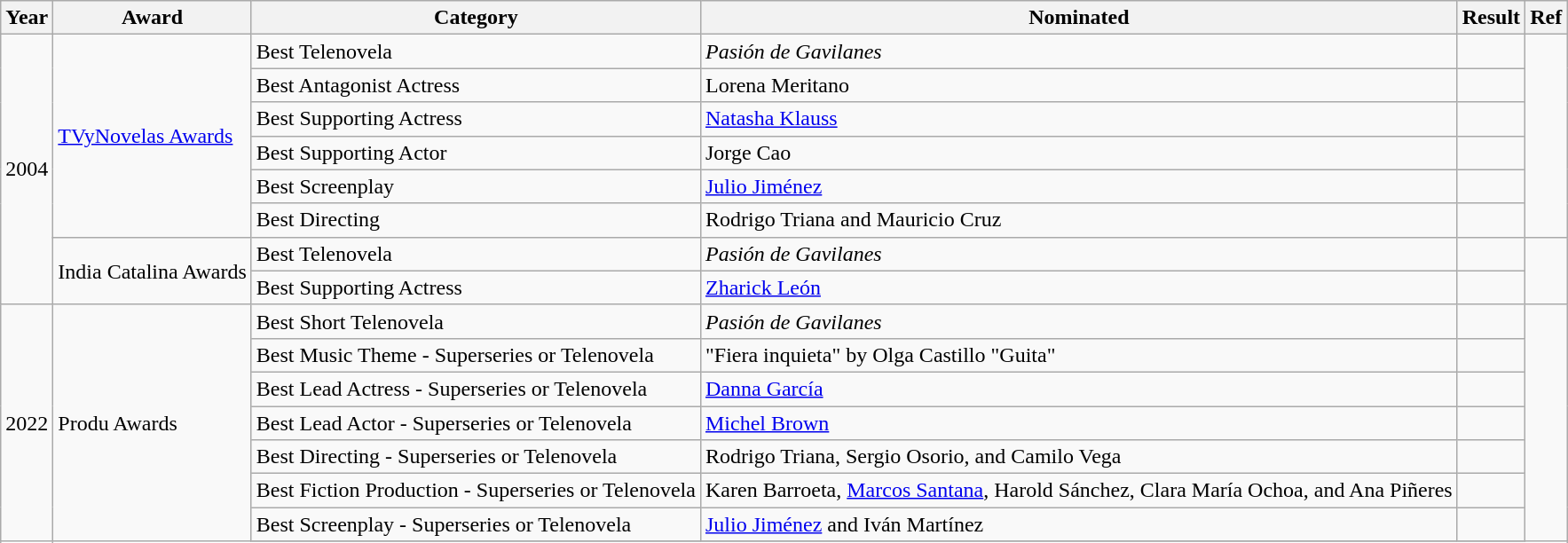<table class="wikitable plainrowheaders">
<tr>
<th scope="col">Year</th>
<th scope="col">Award</th>
<th scope="col">Category</th>
<th scope="col">Nominated</th>
<th scope="col">Result</th>
<th scope="col">Ref</th>
</tr>
<tr>
<td rowspan="8">2004</td>
<td rowspan="6"><a href='#'>TVyNovelas Awards</a></td>
<td>Best Telenovela</td>
<td><em>Pasión de Gavilanes</em></td>
<td></td>
<td align="center" rowspan="6"></td>
</tr>
<tr>
<td>Best Antagonist Actress</td>
<td>Lorena Meritano</td>
<td></td>
</tr>
<tr>
<td>Best Supporting Actress</td>
<td><a href='#'>Natasha Klauss</a></td>
<td></td>
</tr>
<tr>
<td>Best Supporting Actor</td>
<td>Jorge Cao</td>
<td></td>
</tr>
<tr>
<td>Best Screenplay</td>
<td><a href='#'>Julio Jiménez</a></td>
<td></td>
</tr>
<tr>
<td>Best Directing</td>
<td>Rodrigo Triana and Mauricio Cruz</td>
<td></td>
</tr>
<tr>
<td rowspan="2">India Catalina Awards</td>
<td>Best Telenovela</td>
<td><em>Pasión de Gavilanes</em></td>
<td></td>
<td align="center" rowspan="2"></td>
</tr>
<tr>
<td>Best Supporting Actress</td>
<td><a href='#'>Zharick León</a></td>
<td></td>
</tr>
<tr>
<td rowspan="8">2022</td>
<td rowspan="13">Produ Awards</td>
<td>Best Short Telenovela</td>
<td><em>Pasión de Gavilanes</em></td>
<td></td>
<td align="center" rowspan="13"></td>
</tr>
<tr>
<td>Best Music Theme - Superseries or Telenovela</td>
<td>"Fiera inquieta" by Olga Castillo "Guita"</td>
<td></td>
</tr>
<tr>
<td>Best Lead Actress - Superseries or Telenovela</td>
<td><a href='#'>Danna García</a></td>
<td></td>
</tr>
<tr>
<td>Best Lead Actor - Superseries or Telenovela</td>
<td><a href='#'>Michel Brown</a></td>
<td></td>
</tr>
<tr>
<td>Best Directing - Superseries or Telenovela</td>
<td>Rodrigo Triana, Sergio Osorio, and Camilo Vega</td>
<td></td>
</tr>
<tr>
<td>Best Fiction Production - Superseries or Telenovela</td>
<td>Karen Barroeta, <a href='#'>Marcos Santana</a>, Harold Sánchez, Clara María Ochoa, and Ana Piñeres</td>
<td></td>
</tr>
<tr>
<td>Best Screenplay - Superseries or Telenovela</td>
<td><a href='#'>Julio Jiménez</a> and Iván Martínez</td>
<td></td>
</tr>
<tr>
</tr>
</table>
